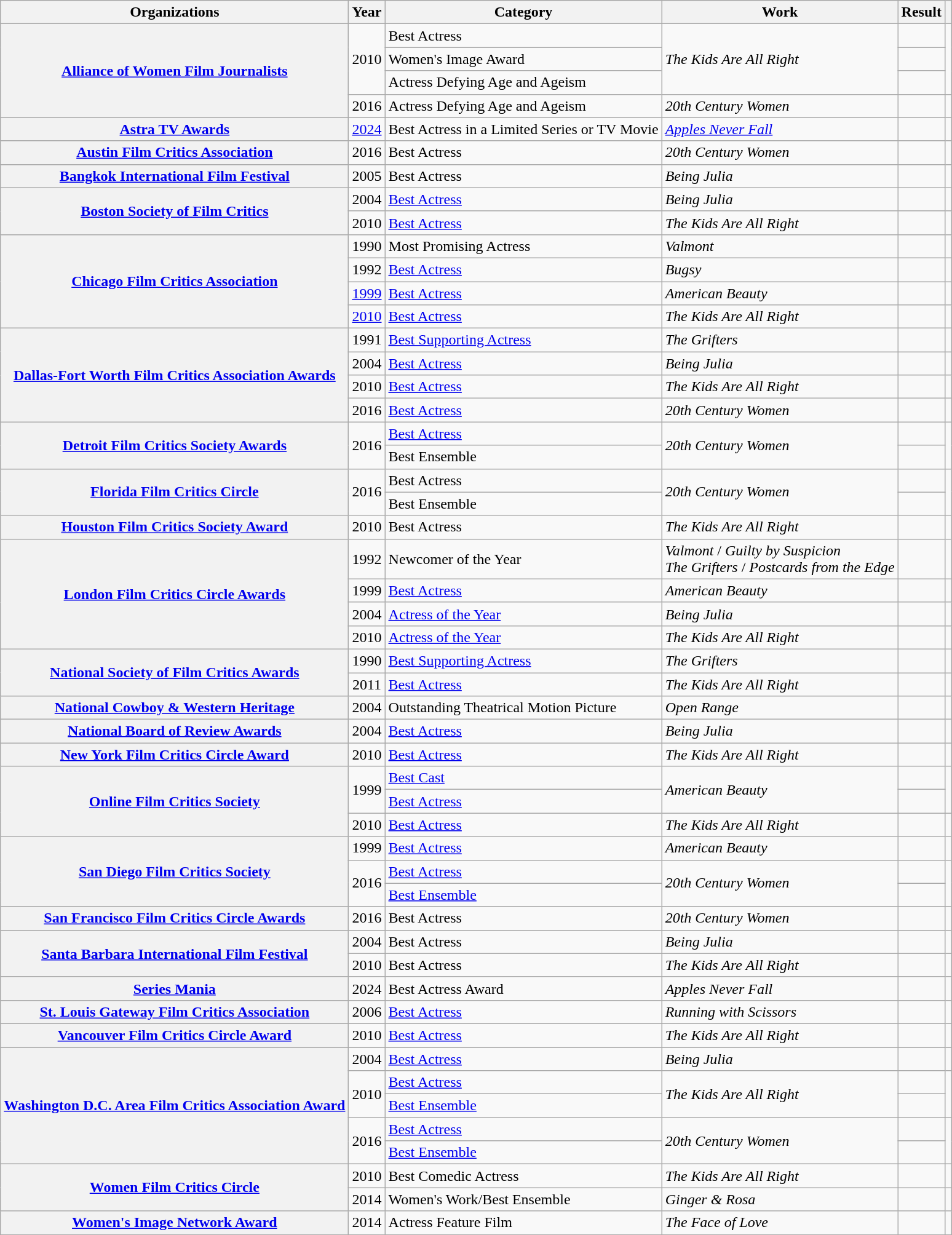<table class= "wikitable plainrowheaders sortable">
<tr>
<th>Organizations</th>
<th scope="col">Year</th>
<th scope="col">Category</th>
<th scope="col">Work</th>
<th scope="col">Result</th>
<th scope="col" class="unsortable"></th>
</tr>
<tr>
<th scope="row" rowspan="4"><a href='#'>Alliance of Women Film Journalists</a></th>
<td style="text-align:center;", rowspan=3>2010</td>
<td>Best Actress</td>
<td rowspan=3><em>The Kids Are All Right</em></td>
<td></td>
<td style="text-align:center;", rowspan=3></td>
</tr>
<tr>
<td>Women's Image Award</td>
<td></td>
</tr>
<tr>
<td>Actress Defying Age and Ageism</td>
<td></td>
</tr>
<tr>
<td style="text-align:center;">2016</td>
<td>Actress Defying Age and Ageism</td>
<td><em>20th Century Women</em></td>
<td></td>
<td style="text-align:center;"></td>
</tr>
<tr>
<th scope="row"  rowspan="1"><a href='#'>Astra TV Awards</a></th>
<td><a href='#'>2024</a></td>
<td>Best Actress in a Limited Series or TV Movie</td>
<td><em><a href='#'>Apples Never Fall</a></em></td>
<td></td>
<td style="text-align: center;"></td>
</tr>
<tr>
<th scope="row" rowspan="1"><a href='#'>Austin Film Critics Association</a></th>
<td style="text-align:center;">2016</td>
<td>Best Actress</td>
<td><em>20th Century Women</em></td>
<td></td>
<td style="text-align:center;"></td>
</tr>
<tr>
<th scope="row" rowspan="1"><a href='#'>Bangkok International Film Festival</a></th>
<td style="text-align:center;">2005</td>
<td>Best Actress</td>
<td><em>Being Julia</em></td>
<td></td>
<td style="text-align:center;"></td>
</tr>
<tr>
<th scope="row" rowspan="2"><a href='#'>Boston Society of Film Critics</a></th>
<td style="text-align:center;">2004</td>
<td><a href='#'>Best Actress</a></td>
<td><em>Being Julia</em></td>
<td></td>
<td style="text-align:center;"></td>
</tr>
<tr>
<td style="text-align:center;">2010</td>
<td><a href='#'>Best Actress</a></td>
<td><em>The Kids Are All Right</em></td>
<td></td>
<td style="text-align:center;"></td>
</tr>
<tr>
<th scope="row" rowspan="4"><a href='#'>Chicago Film Critics Association</a></th>
<td style="text-align:center;">1990</td>
<td>Most Promising Actress</td>
<td><em>Valmont</em></td>
<td></td>
<td style="text-align:center;"></td>
</tr>
<tr>
<td style="text-align:center;">1992</td>
<td><a href='#'>Best Actress</a></td>
<td><em>Bugsy</em></td>
<td></td>
<td style="text-align:center;"></td>
</tr>
<tr>
<td style="text-align:center;"><a href='#'>1999</a></td>
<td><a href='#'>Best Actress</a></td>
<td><em>American Beauty</em></td>
<td></td>
<td style="text-align:center;"></td>
</tr>
<tr>
<td style="text-align:center;"><a href='#'>2010</a></td>
<td><a href='#'>Best Actress</a></td>
<td><em>The Kids Are All Right</em></td>
<td></td>
<td style="text-align:center;"></td>
</tr>
<tr>
<th scope="row" rowspan="4"><a href='#'>Dallas-Fort Worth Film Critics Association Awards</a></th>
<td rowspan="1" style="text-align:center;">1991</td>
<td><a href='#'>Best Supporting Actress</a></td>
<td><em>The Grifters</em></td>
<td></td>
<td style="text-align:center;"></td>
</tr>
<tr>
<td style="text-align:center;">2004</td>
<td><a href='#'>Best Actress</a></td>
<td><em>Being Julia</em></td>
<td></td>
<td style="text-align:center;"></td>
</tr>
<tr>
<td style="text-align:center;">2010</td>
<td><a href='#'>Best Actress</a></td>
<td><em>The Kids Are All Right</em></td>
<td></td>
<td style="text-align:center;"></td>
</tr>
<tr>
<td style="text-align:center;">2016</td>
<td><a href='#'>Best Actress</a></td>
<td><em>20th Century Women</em></td>
<td></td>
<td style="text-align:center;"></td>
</tr>
<tr>
<th scope="row" rowspan="2"><a href='#'>Detroit Film Critics Society Awards</a></th>
<td style="text-align:center;", rowspan=2>2016</td>
<td><a href='#'>Best Actress</a></td>
<td rowspan=2><em>20th Century Women</em></td>
<td></td>
<td style="text-align:center;", rowspan=2></td>
</tr>
<tr>
<td>Best Ensemble</td>
<td></td>
</tr>
<tr>
<th scope="row" rowspan="2"><a href='#'>Florida Film Critics Circle</a></th>
<td style="text-align:center;", rowspan=2>2016</td>
<td>Best Actress</td>
<td rowspan=2><em>20th Century Women</em></td>
<td></td>
<td style="text-align:center;", rowspan=2></td>
</tr>
<tr>
<td>Best Ensemble</td>
<td></td>
</tr>
<tr>
<th scope="row" rowspan="1"><a href='#'>Houston Film Critics Society Award</a></th>
<td style="text-align:center;">2010</td>
<td>Best Actress</td>
<td><em>The Kids Are All Right</em></td>
<td></td>
<td style="text-align:center;"></td>
</tr>
<tr>
<th scope="row" rowspan="4"><a href='#'>London Film Critics Circle Awards</a></th>
<td rowspan="1" style="text-align:center;">1992</td>
<td>Newcomer of the Year</td>
<td><em>Valmont</em> / <em>Guilty by Suspicion</em> <br> <em>The Grifters</em> / <em>Postcards from the Edge</em></td>
<td></td>
<td style="text-align:center;"></td>
</tr>
<tr>
<td style="text-align:center;">1999</td>
<td><a href='#'>Best Actress</a></td>
<td><em>American Beauty</em></td>
<td></td>
<td style="text-align:center;"></td>
</tr>
<tr>
<td style="text-align:center;">2004</td>
<td><a href='#'>Actress of the Year</a></td>
<td><em>Being Julia</em></td>
<td></td>
<td style="text-align:center;"></td>
</tr>
<tr>
<td style="text-align:center;">2010</td>
<td><a href='#'>Actress of the Year</a></td>
<td><em>The Kids Are All Right</em></td>
<td></td>
<td style="text-align:center;"></td>
</tr>
<tr>
<th scope="row" rowspan="2"><a href='#'>National Society of Film Critics Awards</a></th>
<td style="text-align:center;">1990</td>
<td><a href='#'>Best Supporting Actress</a></td>
<td><em>The Grifters</em></td>
<td></td>
<td style="text-align:center;"></td>
</tr>
<tr>
<td style="text-align:center;">2011</td>
<td><a href='#'>Best Actress</a></td>
<td><em>The Kids Are All Right</em></td>
<td></td>
<td style="text-align:center;"></td>
</tr>
<tr>
<th scope="row" rowspan="1"><a href='#'>National Cowboy & Western Heritage</a></th>
<td style="text-align:center;">2004</td>
<td>Outstanding Theatrical Motion Picture</td>
<td><em>Open Range</em></td>
<td></td>
<td style="text-align:center;"></td>
</tr>
<tr>
<th scope="row" rowspan="1"><a href='#'>National Board of Review Awards</a></th>
<td style="text-align:center;">2004</td>
<td><a href='#'>Best Actress</a></td>
<td><em>Being Julia</em></td>
<td></td>
<td style="text-align:center;"></td>
</tr>
<tr>
<th scope="row" rowspan="1"><a href='#'>New York Film Critics Circle Award</a></th>
<td style="text-align:center;">2010</td>
<td><a href='#'>Best Actress</a></td>
<td><em>The Kids Are All Right</em></td>
<td></td>
<td style="text-align:center;"></td>
</tr>
<tr>
<th scope="row" rowspan="3"><a href='#'>Online Film Critics Society</a></th>
<td style="text-align:center;", rowspan=2>1999</td>
<td><a href='#'>Best Cast</a></td>
<td rowspan=2><em>American Beauty</em></td>
<td></td>
<td style="text-align:center;", rowspan=2></td>
</tr>
<tr>
<td><a href='#'>Best Actress</a></td>
<td></td>
</tr>
<tr>
<td style="text-align:center;">2010</td>
<td><a href='#'>Best Actress</a></td>
<td><em>The Kids Are All Right</em></td>
<td></td>
<td style="text-align:center;"></td>
</tr>
<tr>
<th scope="row" rowspan="3"><a href='#'>San Diego Film Critics Society</a></th>
<td style="text-align:center;">1999</td>
<td><a href='#'>Best Actress</a></td>
<td><em>American Beauty</em></td>
<td></td>
<td style="text-align:center;"></td>
</tr>
<tr>
<td style="text-align:center;", rowspan=2>2016</td>
<td><a href='#'>Best Actress</a></td>
<td rowspan=2><em>20th Century Women</em></td>
<td></td>
<td style="text-align:center;", rowspan=2></td>
</tr>
<tr>
<td><a href='#'>Best Ensemble</a></td>
<td></td>
</tr>
<tr>
<th scope="row" rowspan="1"><a href='#'>San Francisco Film Critics Circle Awards</a></th>
<td style="text-align:center;">2016</td>
<td>Best Actress</td>
<td><em>20th Century Women</em></td>
<td></td>
<td style="text-align:center;"></td>
</tr>
<tr>
<th scope="row" rowspan="2"><a href='#'>Santa Barbara International Film Festival</a></th>
<td style="text-align:center;">2004</td>
<td>Best Actress</td>
<td><em>Being Julia</em></td>
<td></td>
<td style="text-align:center;"></td>
</tr>
<tr>
<td style="text-align:center;">2010</td>
<td>Best Actress</td>
<td><em>The Kids Are All Right</em></td>
<td></td>
<td style="text-align:center;"></td>
</tr>
<tr>
<th scope="row" rowspan="1"><a href='#'>Series Mania</a></th>
<td style="text-align:center;">2024</td>
<td>Best Actress Award</td>
<td><em>Apples Never Fall</em></td>
<td></td>
<td style="text-align:center;"></td>
</tr>
<tr>
<th scope="row" rowspan="1"><a href='#'>St. Louis Gateway Film Critics Association</a></th>
<td style="text-align:center;">2006</td>
<td><a href='#'>Best Actress</a></td>
<td><em>Running with Scissors</em></td>
<td></td>
<td style="text-align:center;"></td>
</tr>
<tr>
<th scope="row" rowspan="1"><a href='#'>Vancouver Film Critics Circle Award</a></th>
<td style="text-align:center;">2010</td>
<td><a href='#'>Best Actress</a></td>
<td><em>The Kids Are All Right</em></td>
<td></td>
<td style="text-align:center;"></td>
</tr>
<tr>
<th scope="row" rowspan="5"><a href='#'>Washington D.C. Area Film Critics Association Award</a></th>
<td style="text-align:center;">2004</td>
<td><a href='#'>Best Actress</a></td>
<td><em>Being Julia</em></td>
<td></td>
<td style="text-align:center;"></td>
</tr>
<tr>
<td style="text-align:center;", rowspan=2>2010</td>
<td><a href='#'>Best Actress</a></td>
<td rowspan=2><em>The Kids Are All Right</em></td>
<td></td>
<td style="text-align:center;", rowspan=2></td>
</tr>
<tr>
<td><a href='#'>Best Ensemble</a></td>
<td></td>
</tr>
<tr>
<td style="text-align:center;", rowspan=2>2016</td>
<td><a href='#'>Best Actress</a></td>
<td rowspan=2><em>20th Century Women</em></td>
<td></td>
<td style="text-align:center;", rowspan=2></td>
</tr>
<tr>
<td><a href='#'>Best Ensemble</a></td>
<td></td>
</tr>
<tr>
<th scope="row" rowspan="2"><a href='#'>Women Film Critics Circle</a></th>
<td style="text-align:center;">2010</td>
<td>Best Comedic Actress</td>
<td><em>The Kids Are All Right</em></td>
<td></td>
<td style="text-align:center;"></td>
</tr>
<tr>
<td style="text-align:center;">2014</td>
<td>Women's Work/Best Ensemble</td>
<td><em>Ginger & Rosa</em></td>
<td></td>
<td style="text-align:center;"></td>
</tr>
<tr>
<th scope="row" rowspan="1"><a href='#'>Women's Image Network Award</a></th>
<td style="text-align:center;">2014</td>
<td>Actress Feature Film</td>
<td><em>The Face of Love</em></td>
<td></td>
<td style="text-align:center;"></td>
</tr>
<tr>
</tr>
</table>
